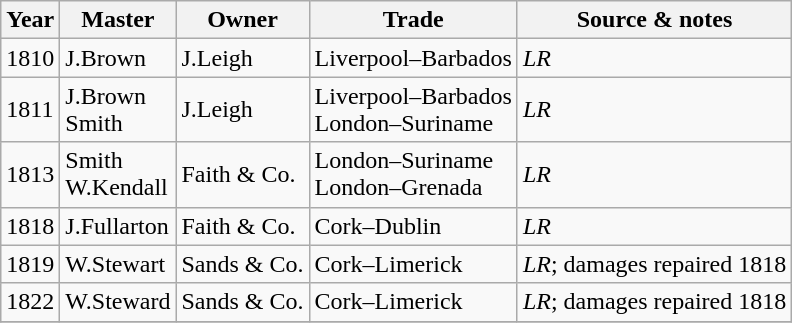<table class=" wikitable">
<tr>
<th>Year</th>
<th>Master</th>
<th>Owner</th>
<th>Trade</th>
<th>Source & notes</th>
</tr>
<tr>
<td>1810</td>
<td>J.Brown</td>
<td>J.Leigh</td>
<td>Liverpool–Barbados</td>
<td><em>LR</em></td>
</tr>
<tr>
<td>1811</td>
<td>J.Brown<br>Smith</td>
<td>J.Leigh</td>
<td>Liverpool–Barbados<br>London–Suriname</td>
<td><em>LR</em></td>
</tr>
<tr>
<td>1813</td>
<td>Smith<br>W.Kendall</td>
<td>Faith  & Co.</td>
<td>London–Suriname<br>London–Grenada</td>
<td><em>LR</em></td>
</tr>
<tr>
<td>1818</td>
<td>J.Fullarton</td>
<td>Faith & Co.</td>
<td>Cork–Dublin</td>
<td><em>LR</em></td>
</tr>
<tr>
<td>1819</td>
<td>W.Stewart</td>
<td>Sands & Co.</td>
<td>Cork–Limerick</td>
<td><em>LR</em>; damages repaired 1818</td>
</tr>
<tr>
<td>1822</td>
<td>W.Steward</td>
<td>Sands & Co.</td>
<td>Cork–Limerick</td>
<td><em>LR</em>; damages repaired 1818</td>
</tr>
<tr>
</tr>
</table>
